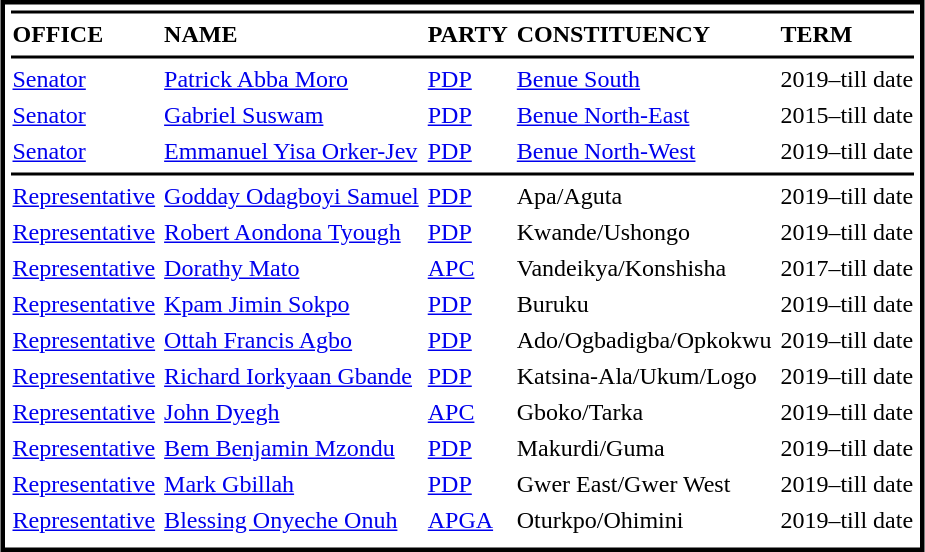<table cellpadding=1 cellspacing=4 style="margin:3px; border:3px solid #000000;">
<tr>
<td bgcolor=#000000 colspan=5></td>
</tr>
<tr>
<td><strong>OFFICE</strong></td>
<td><strong>NAME</strong></td>
<td><strong>PARTY</strong></td>
<td><strong>CONSTITUENCY</strong></td>
<td><strong>TERM</strong></td>
</tr>
<tr>
<td bgcolor=#000000 colspan=5></td>
</tr>
<tr>
<td><a href='#'>Senator</a></td>
<td><a href='#'>Patrick Abba Moro</a></td>
<td><a href='#'>PDP</a></td>
<td><a href='#'>Benue South</a></td>
<td>2019–till date</td>
</tr>
<tr>
<td><a href='#'>Senator</a></td>
<td><a href='#'>Gabriel Suswam</a></td>
<td><a href='#'>PDP</a></td>
<td><a href='#'>Benue North-East</a></td>
<td>2015–till date</td>
</tr>
<tr>
<td><a href='#'>Senator</a></td>
<td><a href='#'>Emmanuel Yisa Orker-Jev</a></td>
<td><a href='#'>PDP</a></td>
<td><a href='#'>Benue North-West</a></td>
<td>2019–till date</td>
</tr>
<tr>
<td bgcolor=#000000 colspan=5></td>
</tr>
<tr>
<td><a href='#'>Representative</a></td>
<td><a href='#'>Godday Odagboyi Samuel</a></td>
<td><a href='#'>PDP</a></td>
<td>Apa/Aguta</td>
<td>2019–till date</td>
</tr>
<tr>
<td><a href='#'>Representative</a></td>
<td><a href='#'>Robert Aondona Tyough</a></td>
<td><a href='#'>PDP</a></td>
<td>Kwande/Ushongo</td>
<td>2019–till date</td>
</tr>
<tr>
<td><a href='#'>Representative</a></td>
<td><a href='#'>Dorathy Mato</a></td>
<td><a href='#'>APC</a></td>
<td>Vandeikya/Konshisha</td>
<td>2017–till date</td>
</tr>
<tr>
<td><a href='#'>Representative</a></td>
<td><a href='#'>Kpam Jimin Sokpo</a></td>
<td><a href='#'>PDP</a></td>
<td>Buruku</td>
<td>2019–till date</td>
</tr>
<tr>
<td><a href='#'>Representative</a></td>
<td><a href='#'>Ottah Francis Agbo</a></td>
<td><a href='#'>PDP</a></td>
<td>Ado/Ogbadigba/Opkokwu</td>
<td>2019–till date</td>
</tr>
<tr>
<td><a href='#'>Representative</a></td>
<td><a href='#'>Richard Iorkyaan Gbande</a></td>
<td><a href='#'>PDP</a></td>
<td>Katsina-Ala/Ukum/Logo</td>
<td>2019–till date</td>
</tr>
<tr>
<td><a href='#'>Representative</a></td>
<td><a href='#'>John Dyegh</a></td>
<td><a href='#'>APC</a></td>
<td>Gboko/Tarka</td>
<td>2019–till date</td>
</tr>
<tr>
<td><a href='#'>Representative</a></td>
<td><a href='#'>Bem Benjamin Mzondu</a></td>
<td><a href='#'>PDP</a></td>
<td>Makurdi/Guma</td>
<td>2019–till date</td>
</tr>
<tr>
<td><a href='#'>Representative</a></td>
<td><a href='#'>Mark Gbillah</a></td>
<td><a href='#'>PDP</a></td>
<td>Gwer East/Gwer West</td>
<td>2019–till date</td>
</tr>
<tr>
<td><a href='#'>Representative</a></td>
<td><a href='#'>Blessing Onyeche Onuh</a></td>
<td><a href='#'>APGA</a></td>
<td>Oturkpo/Ohimini</td>
<td>2019–till date</td>
</tr>
<tr>
</tr>
</table>
